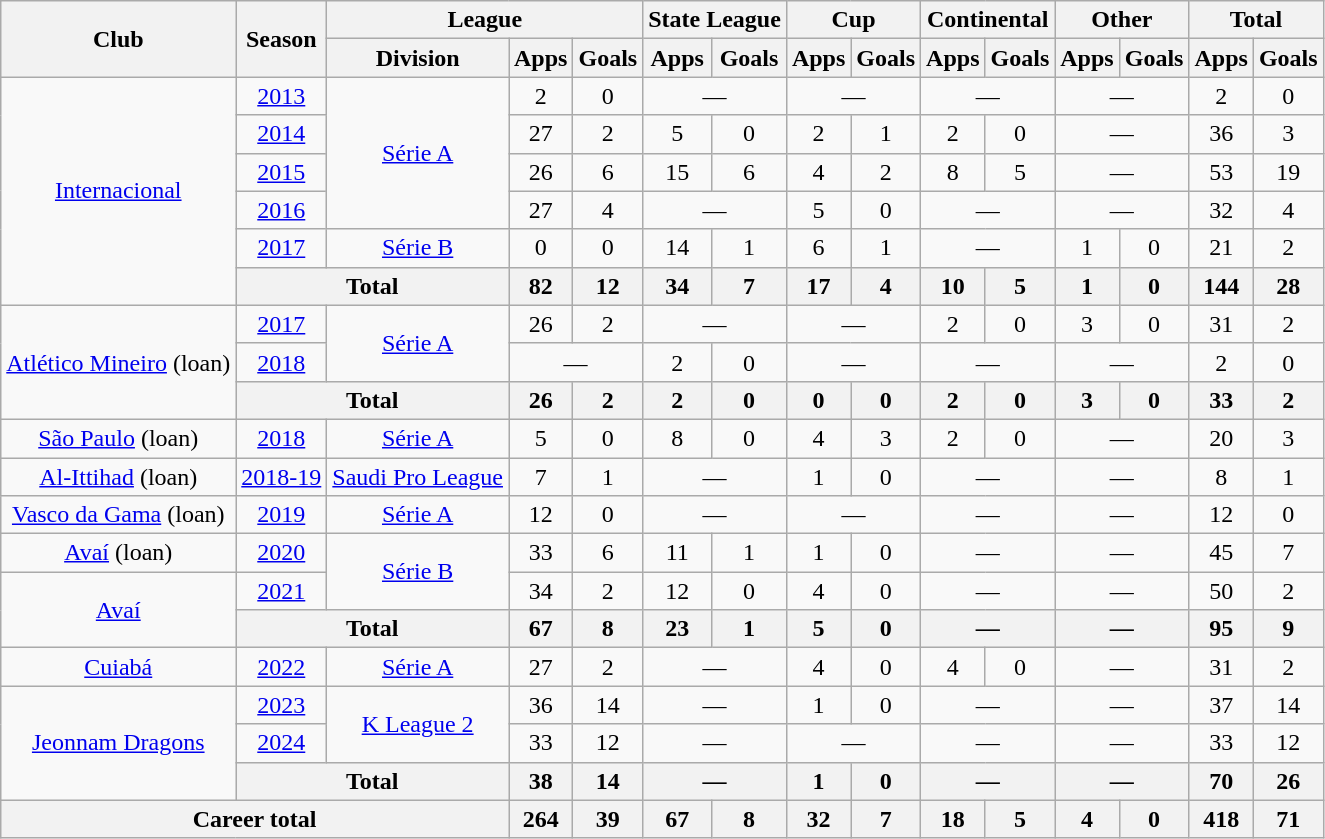<table class="wikitable" style="text-align:center;">
<tr>
<th rowspan="2">Club</th>
<th rowspan="2">Season</th>
<th colspan="3">League</th>
<th colspan="2">State League</th>
<th colspan="2">Cup</th>
<th colspan="2">Continental</th>
<th colspan="2">Other</th>
<th colspan="2">Total</th>
</tr>
<tr>
<th>Division</th>
<th>Apps</th>
<th>Goals</th>
<th>Apps</th>
<th>Goals</th>
<th>Apps</th>
<th>Goals</th>
<th>Apps</th>
<th>Goals</th>
<th>Apps</th>
<th>Goals</th>
<th>Apps</th>
<th>Goals</th>
</tr>
<tr>
<td rowspan="6"><a href='#'>Internacional</a></td>
<td><a href='#'>2013</a></td>
<td rowspan="4"><a href='#'>Série A</a></td>
<td>2</td>
<td>0</td>
<td colspan="2">—</td>
<td colspan="2">—</td>
<td colspan="2">—</td>
<td colspan="2">—</td>
<td>2</td>
<td>0</td>
</tr>
<tr>
<td><a href='#'>2014</a></td>
<td>27</td>
<td>2</td>
<td>5</td>
<td>0</td>
<td>2</td>
<td>1</td>
<td>2</td>
<td>0</td>
<td colspan="2">—</td>
<td>36</td>
<td>3</td>
</tr>
<tr>
<td><a href='#'>2015</a></td>
<td>26</td>
<td>6</td>
<td>15</td>
<td>6</td>
<td>4</td>
<td>2</td>
<td>8</td>
<td>5</td>
<td colspan="2">—</td>
<td>53</td>
<td>19</td>
</tr>
<tr>
<td><a href='#'>2016</a></td>
<td>27</td>
<td>4</td>
<td colspan="2">—</td>
<td>5</td>
<td>0</td>
<td colspan="2">—</td>
<td colspan="2">—</td>
<td>32</td>
<td>4</td>
</tr>
<tr>
<td><a href='#'>2017</a></td>
<td><a href='#'>Série B</a></td>
<td>0</td>
<td>0</td>
<td>14</td>
<td>1</td>
<td>6</td>
<td>1</td>
<td colspan="2">—</td>
<td>1</td>
<td>0</td>
<td>21</td>
<td>2</td>
</tr>
<tr>
<th colspan="2">Total</th>
<th>82</th>
<th>12</th>
<th>34</th>
<th>7</th>
<th>17</th>
<th>4</th>
<th>10</th>
<th>5</th>
<th>1</th>
<th>0</th>
<th>144</th>
<th>28</th>
</tr>
<tr>
<td rowspan="3"><a href='#'>Atlético Mineiro</a> (loan)</td>
<td><a href='#'>2017</a></td>
<td rowspan="2"><a href='#'>Série A</a></td>
<td>26</td>
<td>2</td>
<td colspan="2">—</td>
<td colspan="2">—</td>
<td>2</td>
<td>0</td>
<td>3</td>
<td>0</td>
<td>31</td>
<td>2</td>
</tr>
<tr>
<td><a href='#'>2018</a></td>
<td colspan="2">—</td>
<td>2</td>
<td>0</td>
<td colspan="2">—</td>
<td colspan="2">—</td>
<td colspan="2">—</td>
<td>2</td>
<td>0</td>
</tr>
<tr>
<th colspan="2">Total</th>
<th>26</th>
<th>2</th>
<th>2</th>
<th>0</th>
<th>0</th>
<th>0</th>
<th>2</th>
<th>0</th>
<th>3</th>
<th>0</th>
<th>33</th>
<th>2</th>
</tr>
<tr>
<td rowspan="1"><a href='#'>São Paulo</a> (loan)</td>
<td><a href='#'>2018</a></td>
<td rowspan="1"><a href='#'>Série A</a></td>
<td>5</td>
<td>0</td>
<td>8</td>
<td>0</td>
<td>4</td>
<td>3</td>
<td>2</td>
<td>0</td>
<td colspan="2">—</td>
<td>20</td>
<td>3</td>
</tr>
<tr>
<td><a href='#'>Al-Ittihad</a> (loan)</td>
<td><a href='#'>2018-19</a></td>
<td><a href='#'>Saudi Pro League</a></td>
<td>7</td>
<td>1</td>
<td colspan="2">—</td>
<td>1</td>
<td>0</td>
<td colspan="2">—</td>
<td colspan="2">—</td>
<td>8</td>
<td>1</td>
</tr>
<tr>
<td><a href='#'>Vasco da Gama</a> (loan)</td>
<td><a href='#'>2019</a></td>
<td><a href='#'>Série A</a></td>
<td>12</td>
<td>0</td>
<td colspan="2">—</td>
<td colspan="2">—</td>
<td colspan="2">—</td>
<td colspan="2">—</td>
<td>12</td>
<td>0</td>
</tr>
<tr>
<td><a href='#'>Avaí</a> (loan)</td>
<td><a href='#'>2020</a></td>
<td rowspan="2"><a href='#'>Série B</a></td>
<td>33</td>
<td>6</td>
<td>11</td>
<td>1</td>
<td>1</td>
<td>0</td>
<td colspan="2">—</td>
<td colspan="2">—</td>
<td>45</td>
<td>7</td>
</tr>
<tr>
<td rowspan="2"><a href='#'>Avaí</a></td>
<td><a href='#'>2021</a></td>
<td>34</td>
<td>2</td>
<td>12</td>
<td>0</td>
<td>4</td>
<td>0</td>
<td colspan="2">—</td>
<td colspan="2">—</td>
<td>50</td>
<td>2</td>
</tr>
<tr>
<th colspan="2">Total</th>
<th>67</th>
<th>8</th>
<th>23</th>
<th>1</th>
<th>5</th>
<th>0</th>
<th colspan="2">—</th>
<th colspan="2">—</th>
<th>95</th>
<th>9</th>
</tr>
<tr>
<td><a href='#'>Cuiabá</a></td>
<td><a href='#'>2022</a></td>
<td><a href='#'>Série A</a></td>
<td>27</td>
<td>2</td>
<td colspan="2">—</td>
<td>4</td>
<td>0</td>
<td>4</td>
<td>0</td>
<td colspan="2">—</td>
<td>31</td>
<td>2</td>
</tr>
<tr>
<td rowspan="3"><a href='#'>Jeonnam Dragons</a></td>
<td><a href='#'>2023</a></td>
<td rowspan="2"><a href='#'>K League 2</a></td>
<td>36</td>
<td>14</td>
<td colspan="2">—</td>
<td>1</td>
<td>0</td>
<td colspan="2">—</td>
<td colspan="2">—</td>
<td>37</td>
<td>14</td>
</tr>
<tr>
<td><a href='#'>2024</a></td>
<td>33</td>
<td>12</td>
<td colspan="2">—</td>
<td colspan="2">—</td>
<td colspan="2">—</td>
<td colspan="2">—</td>
<td>33</td>
<td>12</td>
</tr>
<tr>
<th colspan="2">Total</th>
<th>38</th>
<th>14</th>
<th colspan="2">—</th>
<th>1</th>
<th>0</th>
<th colspan="2">—</th>
<th colspan="2">—</th>
<th>70</th>
<th>26</th>
</tr>
<tr>
<th colspan="3">Career total</th>
<th>264</th>
<th>39</th>
<th>67</th>
<th>8</th>
<th>32</th>
<th>7</th>
<th>18</th>
<th>5</th>
<th>4</th>
<th>0</th>
<th>418</th>
<th>71</th>
</tr>
</table>
